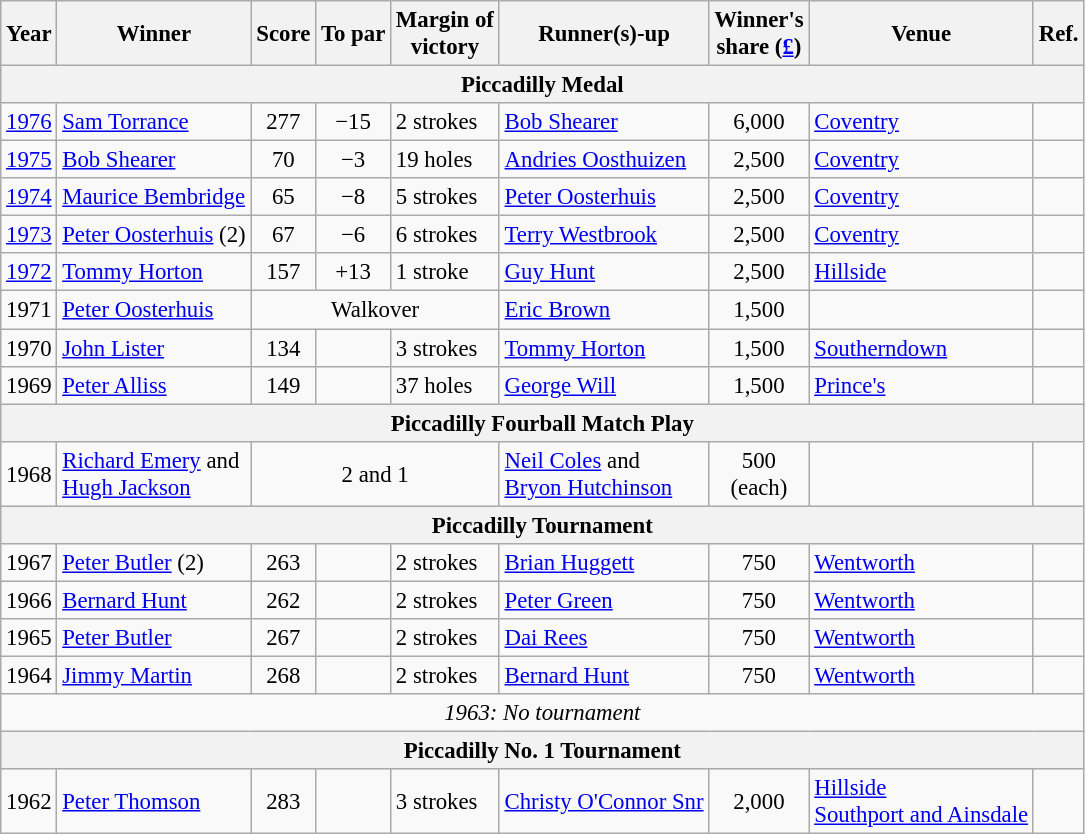<table class="wikitable" style="font-size:95%;">
<tr>
<th>Year</th>
<th>Winner</th>
<th>Score</th>
<th>To par</th>
<th>Margin of<br>victory</th>
<th>Runner(s)-up</th>
<th>Winner's<br>share (<a href='#'>£</a>)</th>
<th>Venue</th>
<th>Ref.</th>
</tr>
<tr>
<th colspan=9>Piccadilly Medal</th>
</tr>
<tr>
<td><a href='#'>1976</a></td>
<td> <a href='#'>Sam Torrance</a></td>
<td align="center">277</td>
<td align=center>−15</td>
<td>2 strokes</td>
<td> <a href='#'>Bob Shearer</a></td>
<td align="center">6,000</td>
<td><a href='#'>Coventry</a></td>
<td></td>
</tr>
<tr>
<td><a href='#'>1975</a></td>
<td> <a href='#'>Bob Shearer</a></td>
<td align="center">70</td>
<td align=center>−3</td>
<td>19 holes</td>
<td> <a href='#'>Andries Oosthuizen</a></td>
<td align="center">2,500</td>
<td><a href='#'>Coventry</a></td>
<td></td>
</tr>
<tr>
<td><a href='#'>1974</a></td>
<td> <a href='#'>Maurice Bembridge</a></td>
<td align="center">65</td>
<td align=center>−8</td>
<td>5 strokes</td>
<td> <a href='#'>Peter Oosterhuis</a></td>
<td align="center">2,500</td>
<td><a href='#'>Coventry</a></td>
<td></td>
</tr>
<tr>
<td><a href='#'>1973</a></td>
<td> <a href='#'>Peter Oosterhuis</a> (2)</td>
<td align="center">67</td>
<td align=center>−6</td>
<td>6 strokes</td>
<td> <a href='#'>Terry Westbrook</a></td>
<td align="center">2,500</td>
<td><a href='#'>Coventry</a></td>
<td></td>
</tr>
<tr>
<td><a href='#'>1972</a></td>
<td> <a href='#'>Tommy Horton</a></td>
<td align="center">157</td>
<td align=center>+13</td>
<td>1 stroke</td>
<td> <a href='#'>Guy Hunt</a></td>
<td align="center">2,500</td>
<td><a href='#'>Hillside</a></td>
<td></td>
</tr>
<tr>
<td>1971</td>
<td> <a href='#'>Peter Oosterhuis</a></td>
<td colspan=3 align=center>Walkover</td>
<td> <a href='#'>Eric Brown</a></td>
<td align=center>1,500</td>
<td></td>
<td></td>
</tr>
<tr>
<td>1970</td>
<td> <a href='#'>John Lister</a></td>
<td align="center">134</td>
<td align=center></td>
<td>3 strokes</td>
<td> <a href='#'>Tommy Horton</a></td>
<td align="center">1,500</td>
<td><a href='#'>Southerndown</a></td>
<td></td>
</tr>
<tr>
<td>1969</td>
<td> <a href='#'>Peter Alliss</a></td>
<td align="center">149</td>
<td align=center></td>
<td>37 holes</td>
<td> <a href='#'>George Will</a></td>
<td align="center">1,500</td>
<td><a href='#'>Prince's</a></td>
<td></td>
</tr>
<tr>
<th colspan=9>Piccadilly Fourball Match Play</th>
</tr>
<tr>
<td>1968</td>
<td> <a href='#'>Richard Emery</a> and<br> <a href='#'>Hugh Jackson</a></td>
<td colspan=3 align=center>2 and 1</td>
<td> <a href='#'>Neil Coles</a> and<br> <a href='#'>Bryon Hutchinson</a></td>
<td align=center>500<br>(each)</td>
<td></td>
<td></td>
</tr>
<tr>
<th colspan=9>Piccadilly Tournament</th>
</tr>
<tr>
<td>1967</td>
<td> <a href='#'>Peter Butler</a> (2)</td>
<td align="center">263</td>
<td align=center></td>
<td>2 strokes</td>
<td> <a href='#'>Brian Huggett</a></td>
<td align="center">750</td>
<td><a href='#'>Wentworth</a></td>
<td></td>
</tr>
<tr>
<td>1966</td>
<td> <a href='#'>Bernard Hunt</a></td>
<td align="center">262</td>
<td align=center></td>
<td>2 strokes</td>
<td> <a href='#'>Peter Green</a></td>
<td align="center">750</td>
<td><a href='#'>Wentworth</a></td>
<td></td>
</tr>
<tr>
<td>1965</td>
<td> <a href='#'>Peter Butler</a></td>
<td align="center">267</td>
<td align=center></td>
<td>2 strokes</td>
<td> <a href='#'>Dai Rees</a></td>
<td align="center">750</td>
<td><a href='#'>Wentworth</a></td>
<td></td>
</tr>
<tr>
<td>1964</td>
<td> <a href='#'>Jimmy Martin</a></td>
<td align="center">268</td>
<td align=center></td>
<td>2 strokes</td>
<td> <a href='#'>Bernard Hunt</a></td>
<td align="center">750</td>
<td><a href='#'>Wentworth</a></td>
<td></td>
</tr>
<tr>
<td colspan=9 align=center><em>1963: No tournament</em></td>
</tr>
<tr>
<th colspan=9>Piccadilly No. 1 Tournament</th>
</tr>
<tr>
<td>1962</td>
<td> <a href='#'>Peter Thomson</a></td>
<td align="center">283</td>
<td align=center></td>
<td>3 strokes</td>
<td> <a href='#'>Christy O'Connor Snr</a></td>
<td align="center">2,000</td>
<td><a href='#'>Hillside</a><br><a href='#'>Southport and Ainsdale</a></td>
<td></td>
</tr>
</table>
